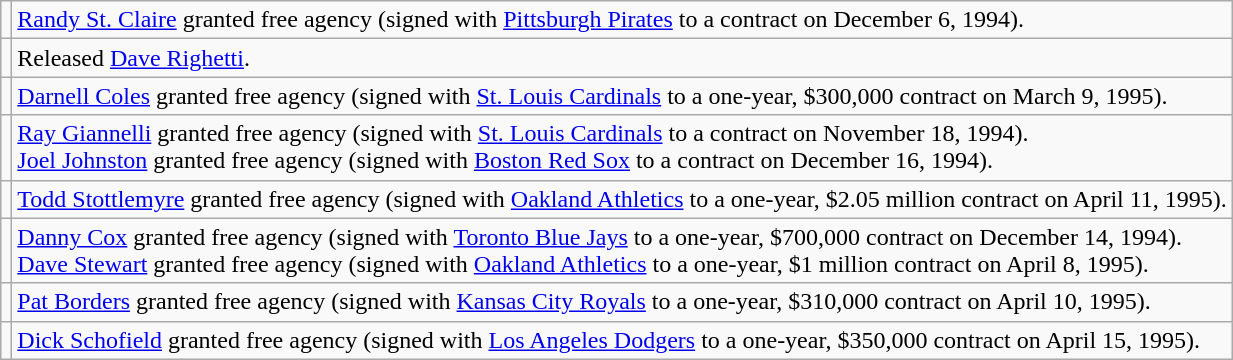<table class="wikitable">
<tr>
<td></td>
<td><a href='#'>Randy St. Claire</a> granted free agency (signed with <a href='#'>Pittsburgh Pirates</a> to a contract on December 6, 1994).</td>
</tr>
<tr>
<td></td>
<td>Released <a href='#'>Dave Righetti</a>.</td>
</tr>
<tr>
<td></td>
<td><a href='#'>Darnell Coles</a> granted free agency (signed with <a href='#'>St. Louis Cardinals</a> to a one-year, $300,000 contract on March 9, 1995).</td>
</tr>
<tr>
<td></td>
<td><a href='#'>Ray Giannelli</a> granted free agency (signed with <a href='#'>St. Louis Cardinals</a> to a contract on November 18, 1994). <br><a href='#'>Joel Johnston</a> granted free agency (signed with <a href='#'>Boston Red Sox</a> to a contract on December 16, 1994).</td>
</tr>
<tr>
<td></td>
<td><a href='#'>Todd Stottlemyre</a> granted free agency (signed with <a href='#'>Oakland Athletics</a> to a one-year, $2.05 million contract on April 11, 1995).</td>
</tr>
<tr>
<td></td>
<td><a href='#'>Danny Cox</a> granted free agency (signed with <a href='#'>Toronto Blue Jays</a> to a one-year, $700,000 contract on December 14, 1994). <br><a href='#'>Dave Stewart</a> granted free agency (signed with <a href='#'>Oakland Athletics</a> to a one-year, $1 million contract on April 8, 1995).</td>
</tr>
<tr>
<td></td>
<td><a href='#'>Pat Borders</a> granted free agency (signed with <a href='#'>Kansas City Royals</a> to a one-year, $310,000 contract on April 10, 1995).</td>
</tr>
<tr>
<td></td>
<td><a href='#'>Dick Schofield</a> granted free agency (signed with <a href='#'>Los Angeles Dodgers</a> to a one-year, $350,000 contract on April 15, 1995).</td>
</tr>
</table>
